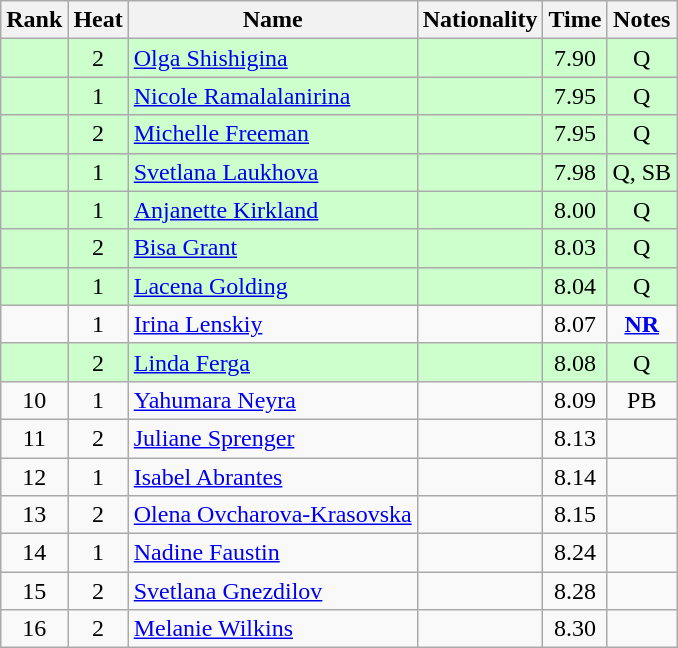<table class="wikitable sortable" style="text-align:center">
<tr>
<th>Rank</th>
<th>Heat</th>
<th>Name</th>
<th>Nationality</th>
<th>Time</th>
<th>Notes</th>
</tr>
<tr bgcolor=ccffcc>
<td></td>
<td>2</td>
<td align="left"><a href='#'>Olga Shishigina</a></td>
<td align=left></td>
<td>7.90</td>
<td>Q</td>
</tr>
<tr bgcolor=ccffcc>
<td></td>
<td>1</td>
<td align="left"><a href='#'>Nicole Ramalalanirina</a></td>
<td align=left></td>
<td>7.95</td>
<td>Q</td>
</tr>
<tr bgcolor=ccffcc>
<td></td>
<td>2</td>
<td align="left"><a href='#'>Michelle Freeman</a></td>
<td align=left></td>
<td>7.95</td>
<td>Q</td>
</tr>
<tr bgcolor=ccffcc>
<td></td>
<td>1</td>
<td align="left"><a href='#'>Svetlana Laukhova</a></td>
<td align=left></td>
<td>7.98</td>
<td>Q, SB</td>
</tr>
<tr bgcolor=ccffcc>
<td></td>
<td>1</td>
<td align="left"><a href='#'>Anjanette Kirkland</a></td>
<td align=left></td>
<td>8.00</td>
<td>Q</td>
</tr>
<tr bgcolor=ccffcc>
<td></td>
<td>2</td>
<td align="left"><a href='#'>Bisa Grant</a></td>
<td align=left></td>
<td>8.03</td>
<td>Q</td>
</tr>
<tr bgcolor=ccffcc>
<td></td>
<td>1</td>
<td align="left"><a href='#'>Lacena Golding</a></td>
<td align=left></td>
<td>8.04</td>
<td>Q</td>
</tr>
<tr>
<td></td>
<td>1</td>
<td align="left"><a href='#'>Irina Lenskiy</a></td>
<td align=left></td>
<td>8.07</td>
<td><strong><a href='#'>NR</a></strong></td>
</tr>
<tr bgcolor=ccffcc>
<td></td>
<td>2</td>
<td align="left"><a href='#'>Linda Ferga</a></td>
<td align=left></td>
<td>8.08</td>
<td>Q</td>
</tr>
<tr>
<td>10</td>
<td>1</td>
<td align="left"><a href='#'>Yahumara Neyra</a></td>
<td align=left></td>
<td>8.09</td>
<td>PB</td>
</tr>
<tr>
<td>11</td>
<td>2</td>
<td align="left"><a href='#'>Juliane Sprenger</a></td>
<td align=left></td>
<td>8.13</td>
<td></td>
</tr>
<tr>
<td>12</td>
<td>1</td>
<td align="left"><a href='#'>Isabel Abrantes</a></td>
<td align=left></td>
<td>8.14</td>
<td></td>
</tr>
<tr>
<td>13</td>
<td>2</td>
<td align="left"><a href='#'>Olena Ovcharova-Krasovska</a></td>
<td align=left></td>
<td>8.15</td>
<td></td>
</tr>
<tr>
<td>14</td>
<td>1</td>
<td align="left"><a href='#'>Nadine Faustin</a></td>
<td align=left></td>
<td>8.24</td>
<td></td>
</tr>
<tr>
<td>15</td>
<td>2</td>
<td align="left"><a href='#'>Svetlana Gnezdilov</a></td>
<td align=left></td>
<td>8.28</td>
<td></td>
</tr>
<tr>
<td>16</td>
<td>2</td>
<td align="left"><a href='#'>Melanie Wilkins</a></td>
<td align=left></td>
<td>8.30</td>
<td></td>
</tr>
</table>
